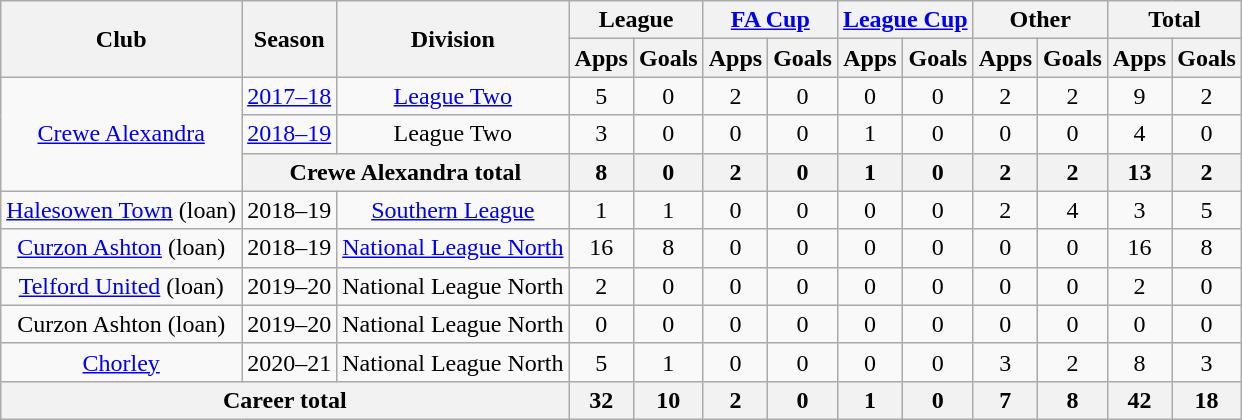<table class="wikitable" style="text-align:center;">
<tr>
<th rowspan="2">Club</th>
<th rowspan="2">Season</th>
<th rowspan="2">Division</th>
<th colspan="2">League</th>
<th colspan="2"><a href='#'>FA Cup</a></th>
<th colspan="2"><a href='#'>League Cup</a></th>
<th colspan="2">Other</th>
<th colspan="2">Total</th>
</tr>
<tr>
<th>Apps</th>
<th>Goals</th>
<th>Apps</th>
<th>Goals</th>
<th>Apps</th>
<th>Goals</th>
<th>Apps</th>
<th>Goals</th>
<th>Apps</th>
<th>Goals</th>
</tr>
<tr>
<td rowspan="3"><a href='#'>Crewe Alexandra</a></td>
<td><a href='#'>2017–18</a></td>
<td><a href='#'>League Two</a></td>
<td>5</td>
<td>0</td>
<td>2</td>
<td>0</td>
<td>0</td>
<td>0</td>
<td>2</td>
<td>2</td>
<td>9</td>
<td>2</td>
</tr>
<tr>
<td><a href='#'>2018–19</a></td>
<td>League Two</td>
<td>3</td>
<td>0</td>
<td>0</td>
<td>0</td>
<td>1</td>
<td>0</td>
<td>0</td>
<td>0</td>
<td>4</td>
<td>0</td>
</tr>
<tr>
<th colspan="2">Crewe Alexandra total</th>
<th>8</th>
<th>0</th>
<th>2</th>
<th>0</th>
<th>1</th>
<th>0</th>
<th>2</th>
<th>2</th>
<th>13</th>
<th>2</th>
</tr>
<tr>
<td><a href='#'>Halesowen Town</a> (loan)</td>
<td>2018–19</td>
<td><a href='#'>Southern League</a></td>
<td>1</td>
<td>1</td>
<td>0</td>
<td>0</td>
<td>0</td>
<td>0</td>
<td>2</td>
<td>4</td>
<td>3</td>
<td>5</td>
</tr>
<tr>
<td><a href='#'>Curzon Ashton</a> (loan)</td>
<td>2018–19</td>
<td><a href='#'>National League North</a></td>
<td>16</td>
<td>8</td>
<td>0</td>
<td>0</td>
<td>0</td>
<td>0</td>
<td>0</td>
<td>0</td>
<td>16</td>
<td>8</td>
</tr>
<tr>
<td><a href='#'>Telford United</a> (loan)</td>
<td>2019–20</td>
<td>National League North</td>
<td>2</td>
<td>0</td>
<td>0</td>
<td>0</td>
<td>0</td>
<td>0</td>
<td>0</td>
<td>0</td>
<td>2</td>
<td>0</td>
</tr>
<tr>
<td>Curzon Ashton (loan)</td>
<td>2019–20</td>
<td>National League North</td>
<td>0</td>
<td>0</td>
<td>0</td>
<td>0</td>
<td>0</td>
<td>0</td>
<td>0</td>
<td>0</td>
<td>0</td>
<td>0</td>
</tr>
<tr>
<td><a href='#'>Chorley</a></td>
<td>2020–21</td>
<td>National League North</td>
<td>5</td>
<td>1</td>
<td>0</td>
<td>0</td>
<td>0</td>
<td>0</td>
<td>3</td>
<td>2</td>
<td>8</td>
<td>3</td>
</tr>
<tr>
<th colspan="3">Career total</th>
<th>32</th>
<th>10</th>
<th>2</th>
<th>0</th>
<th>1</th>
<th>0</th>
<th>7</th>
<th>8</th>
<th>42</th>
<th>18</th>
</tr>
</table>
